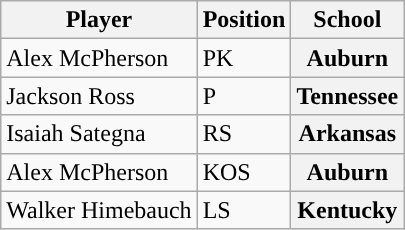<table class="wikitable" border="0">
<tr>
<th>Player</th>
<th>Position</th>
<th>School</th>
</tr>
<tr>
<td>Alex McPherson</td>
<td>PK</td>
<th>Auburn</th>
</tr>
<tr>
<td>Jackson Ross</td>
<td>P</td>
<th>Tennessee</th>
</tr>
<tr>
<td>Isaiah Sategna</td>
<td>RS</td>
<th>Arkansas</th>
</tr>
<tr>
<td>Alex McPherson</td>
<td>KOS</td>
<th>Auburn</th>
</tr>
<tr>
<td>Walker Himebauch</td>
<td>LS</td>
<th>Kentucky</th>
</tr>
</table>
